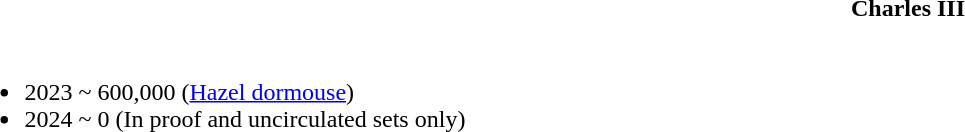<table class="toccolours collapsible " style="width:100%; background:inherit">
<tr>
<th>Charles III</th>
</tr>
<tr>
<td><br><ul><li>2023 ~ 600,000 (<a href='#'>Hazel dormouse</a>)</li><li>2024 ~ 0 (In proof and uncirculated sets only)</li></ul></td>
</tr>
</table>
